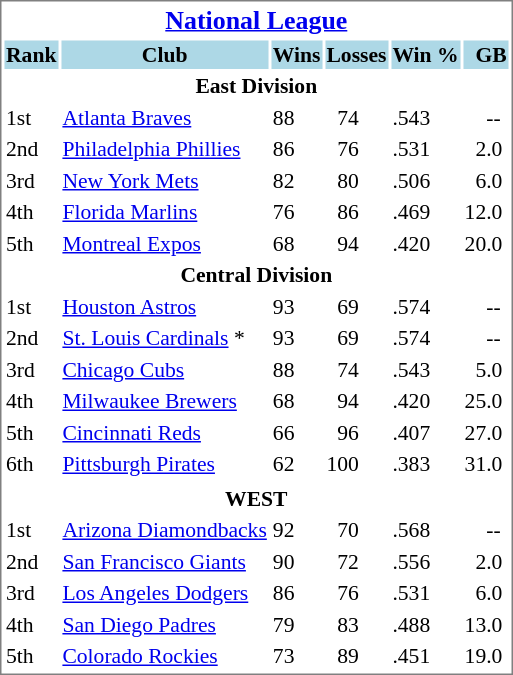<table cellpadding="1" style="width:auto;font-size: 90%; border: 1px solid gray;">
<tr align="center" style="font-size: larger;">
<th colspan=6><a href='#'>National League</a></th>
</tr>
<tr style="background:lightblue;">
<th>Rank</th>
<th>Club</th>
<th>Wins</th>
<th>Losses</th>
<th>Win %</th>
<th>  GB</th>
</tr>
<tr align="center" style="vertical-align: middle;" style="background:lightblue;">
<th colspan=6>East Division</th>
</tr>
<tr>
<td>1st</td>
<td><a href='#'>Atlanta Braves</a></td>
<td>88</td>
<td>  74</td>
<td>.543</td>
<td>    --</td>
</tr>
<tr>
<td>2nd</td>
<td><a href='#'>Philadelphia Phillies</a></td>
<td>86</td>
<td>  76</td>
<td>.531</td>
<td>  2.0</td>
</tr>
<tr>
<td>3rd</td>
<td><a href='#'>New York Mets</a></td>
<td>82</td>
<td>  80</td>
<td>.506</td>
<td>  6.0</td>
</tr>
<tr>
<td>4th</td>
<td><a href='#'>Florida Marlins</a></td>
<td>76</td>
<td>  86</td>
<td>.469</td>
<td>12.0</td>
</tr>
<tr>
<td>5th</td>
<td><a href='#'>Montreal Expos</a></td>
<td>68</td>
<td>  94</td>
<td>.420</td>
<td>20.0</td>
</tr>
<tr align="center" style="vertical-align: middle;" style="background:lightblue;">
<th colspan=6>Central Division</th>
</tr>
<tr>
<td>1st</td>
<td><a href='#'>Houston Astros</a></td>
<td>93</td>
<td>  69</td>
<td>.574</td>
<td>    --</td>
</tr>
<tr>
<td>2nd</td>
<td><a href='#'>St. Louis Cardinals</a> *</td>
<td>93</td>
<td>  69</td>
<td>.574</td>
<td>    --</td>
</tr>
<tr>
<td>3rd</td>
<td><a href='#'>Chicago Cubs</a></td>
<td>88</td>
<td>  74</td>
<td>.543</td>
<td>  5.0</td>
</tr>
<tr>
<td>4th</td>
<td><a href='#'>Milwaukee Brewers</a></td>
<td>68</td>
<td>  94</td>
<td>.420</td>
<td>25.0</td>
</tr>
<tr>
<td>5th</td>
<td><a href='#'>Cincinnati Reds</a></td>
<td>66</td>
<td>  96</td>
<td>.407</td>
<td>27.0</td>
</tr>
<tr>
<td>6th</td>
<td><a href='#'>Pittsburgh Pirates</a></td>
<td>62</td>
<td>100</td>
<td>.383</td>
<td>31.0</td>
</tr>
<tr>
</tr>
<tr align="center" style="vertical-align: middle;" style="background:lightblue;">
<th colspan=6>WEST</th>
</tr>
<tr>
<td>1st</td>
<td><a href='#'>Arizona Diamondbacks</a></td>
<td>92</td>
<td>  70</td>
<td>.568</td>
<td>    --</td>
</tr>
<tr>
<td>2nd</td>
<td><a href='#'>San Francisco Giants</a></td>
<td>90</td>
<td>  72</td>
<td>.556</td>
<td>  2.0</td>
</tr>
<tr>
<td>3rd</td>
<td><a href='#'>Los Angeles Dodgers</a></td>
<td>86</td>
<td>  76</td>
<td>.531</td>
<td>  6.0</td>
</tr>
<tr>
<td>4th</td>
<td><a href='#'>San Diego Padres</a></td>
<td>79</td>
<td>  83</td>
<td>.488</td>
<td>13.0</td>
</tr>
<tr>
<td>5th</td>
<td><a href='#'>Colorado Rockies</a></td>
<td>73</td>
<td>  89</td>
<td>.451</td>
<td>19.0</td>
</tr>
</table>
